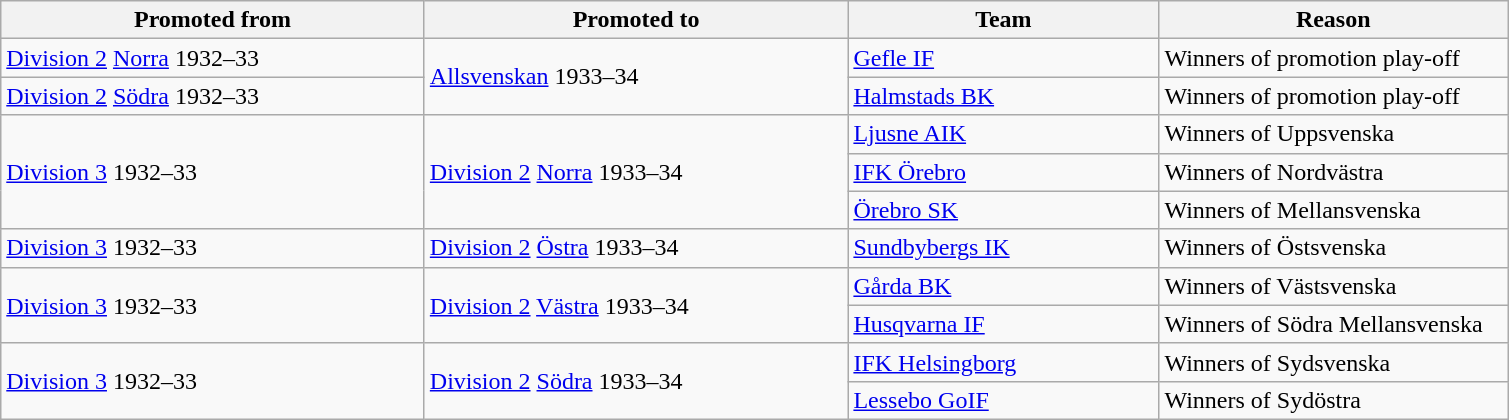<table class="wikitable" style="text-align: left;">
<tr>
<th style="width: 275px;">Promoted from</th>
<th style="width: 275px;">Promoted to</th>
<th style="width: 200px;">Team</th>
<th style="width: 225px;">Reason</th>
</tr>
<tr>
<td><a href='#'>Division 2</a> <a href='#'>Norra</a> 1932–33</td>
<td rowspan=2><a href='#'>Allsvenskan</a> 1933–34</td>
<td><a href='#'>Gefle IF</a></td>
<td>Winners of promotion play-off</td>
</tr>
<tr>
<td><a href='#'>Division 2</a> <a href='#'>Södra</a> 1932–33</td>
<td><a href='#'>Halmstads BK</a></td>
<td>Winners of promotion play-off</td>
</tr>
<tr>
<td rowspan=3><a href='#'>Division 3</a> 1932–33</td>
<td rowspan=3><a href='#'>Division 2</a> <a href='#'>Norra</a> 1933–34</td>
<td><a href='#'>Ljusne AIK</a></td>
<td>Winners of Uppsvenska</td>
</tr>
<tr>
<td><a href='#'>IFK Örebro</a></td>
<td>Winners of Nordvästra</td>
</tr>
<tr>
<td><a href='#'>Örebro SK</a></td>
<td>Winners of Mellansvenska</td>
</tr>
<tr>
<td><a href='#'>Division 3</a> 1932–33</td>
<td><a href='#'>Division 2</a> <a href='#'>Östra</a> 1933–34</td>
<td><a href='#'>Sundbybergs IK</a></td>
<td>Winners of Östsvenska</td>
</tr>
<tr>
<td rowspan=2><a href='#'>Division 3</a> 1932–33</td>
<td rowspan=2><a href='#'>Division 2</a> <a href='#'>Västra</a> 1933–34</td>
<td><a href='#'>Gårda BK</a></td>
<td>Winners of Västsvenska</td>
</tr>
<tr>
<td><a href='#'>Husqvarna IF</a></td>
<td>Winners of Södra Mellansvenska</td>
</tr>
<tr>
<td rowspan=2><a href='#'>Division 3</a> 1932–33</td>
<td rowspan=2><a href='#'>Division 2</a> <a href='#'>Södra</a> 1933–34</td>
<td><a href='#'>IFK Helsingborg</a></td>
<td>Winners of Sydsvenska</td>
</tr>
<tr>
<td><a href='#'>Lessebo GoIF</a></td>
<td>Winners of Sydöstra</td>
</tr>
</table>
